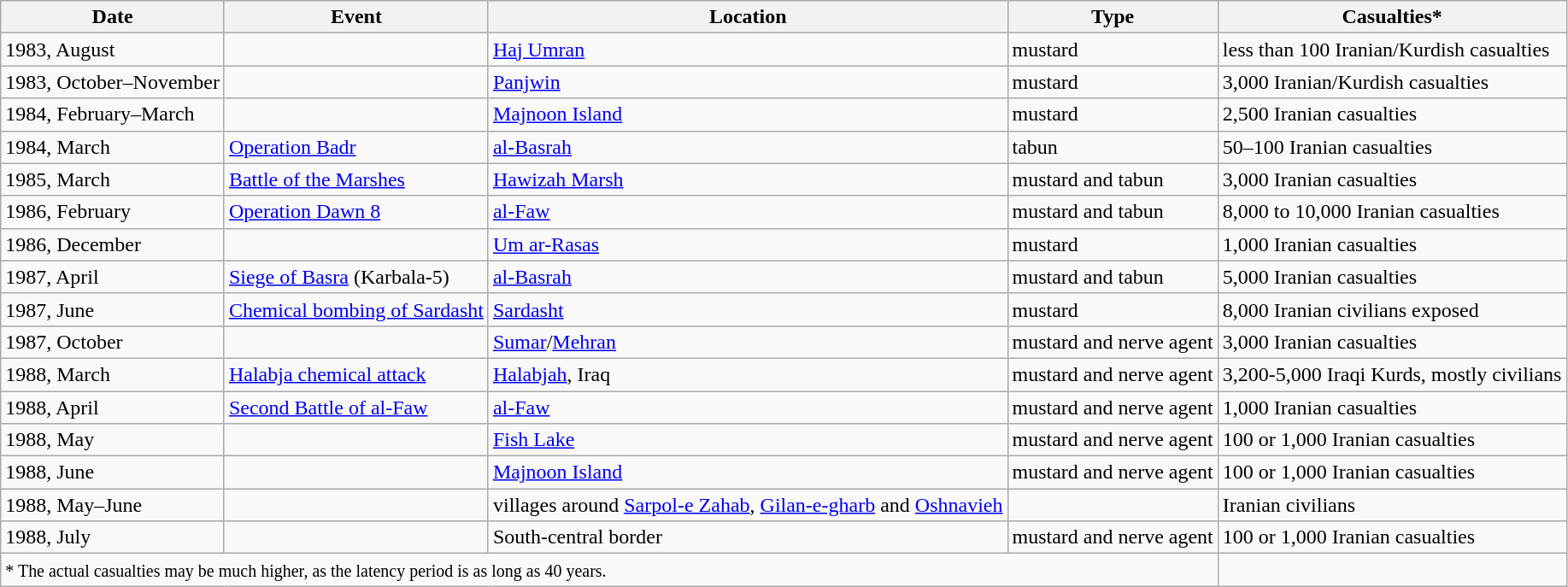<table class="wikitable">
<tr>
<th>Date</th>
<th>Event</th>
<th>Location</th>
<th>Type</th>
<th>Casualties*</th>
</tr>
<tr>
<td>1983, August</td>
<td></td>
<td><a href='#'>Haj Umran</a></td>
<td>mustard</td>
<td>less than 100 Iranian/Kurdish casualties</td>
</tr>
<tr>
<td>1983, October–November</td>
<td></td>
<td><a href='#'>Panjwin</a></td>
<td>mustard</td>
<td>3,000 Iranian/Kurdish casualties</td>
</tr>
<tr>
<td>1984, February–March</td>
<td></td>
<td><a href='#'>Majnoon Island</a></td>
<td>mustard</td>
<td>2,500 Iranian casualties</td>
</tr>
<tr>
<td>1984, March</td>
<td><a href='#'>Operation Badr</a></td>
<td><a href='#'>al-Basrah</a></td>
<td>tabun</td>
<td>50–100 Iranian casualties</td>
</tr>
<tr>
<td>1985, March</td>
<td><a href='#'>Battle of the Marshes</a></td>
<td><a href='#'>Hawizah Marsh</a></td>
<td>mustard and tabun</td>
<td>3,000 Iranian casualties</td>
</tr>
<tr>
<td>1986, February</td>
<td><a href='#'>Operation Dawn 8</a></td>
<td><a href='#'>al-Faw</a></td>
<td>mustard and tabun</td>
<td>8,000 to 10,000 Iranian casualties</td>
</tr>
<tr>
<td>1986, December</td>
<td></td>
<td><a href='#'>Um ar-Rasas</a></td>
<td>mustard</td>
<td>1,000 Iranian casualties</td>
</tr>
<tr>
<td>1987, April</td>
<td><a href='#'>Siege of Basra</a> (Karbala-5)</td>
<td><a href='#'>al-Basrah</a></td>
<td>mustard and tabun</td>
<td>5,000 Iranian casualties</td>
</tr>
<tr>
<td>1987, June</td>
<td><a href='#'>Chemical bombing of Sardasht</a></td>
<td><a href='#'>Sardasht</a></td>
<td>mustard</td>
<td>8,000 Iranian civilians exposed</td>
</tr>
<tr>
<td>1987, October</td>
<td></td>
<td><a href='#'>Sumar</a>/<a href='#'>Mehran</a></td>
<td>mustard and nerve agent</td>
<td>3,000 Iranian casualties</td>
</tr>
<tr>
<td>1988, March</td>
<td><a href='#'>Halabja chemical attack</a></td>
<td><a href='#'>Halabjah</a>, Iraq</td>
<td>mustard and nerve agent</td>
<td>3,200-5,000 Iraqi Kurds, mostly civilians</td>
</tr>
<tr>
<td>1988, April</td>
<td><a href='#'>Second Battle of al-Faw</a></td>
<td><a href='#'>al-Faw</a></td>
<td>mustard and nerve agent</td>
<td>1,000 Iranian casualties</td>
</tr>
<tr>
<td>1988, May</td>
<td></td>
<td><a href='#'>Fish Lake</a></td>
<td>mustard and nerve agent</td>
<td>100 or 1,000 Iranian casualties</td>
</tr>
<tr>
<td>1988, June</td>
<td></td>
<td><a href='#'>Majnoon Island</a></td>
<td>mustard and nerve agent</td>
<td>100 or 1,000 Iranian casualties</td>
</tr>
<tr>
<td>1988, May–June</td>
<td></td>
<td>villages around <a href='#'>Sarpol-e Zahab</a>, <a href='#'>Gilan-e-gharb</a> and <a href='#'>Oshnavieh</a></td>
<td></td>
<td>Iranian civilians</td>
</tr>
<tr>
<td>1988, July</td>
<td></td>
<td>South-central border</td>
<td>mustard and nerve agent</td>
<td>100 or 1,000 Iranian casualties</td>
</tr>
<tr>
<td colspan=4><small>* The actual casualties may be much higher, as the latency period is as long as 40 years.</small></td>
</tr>
</table>
